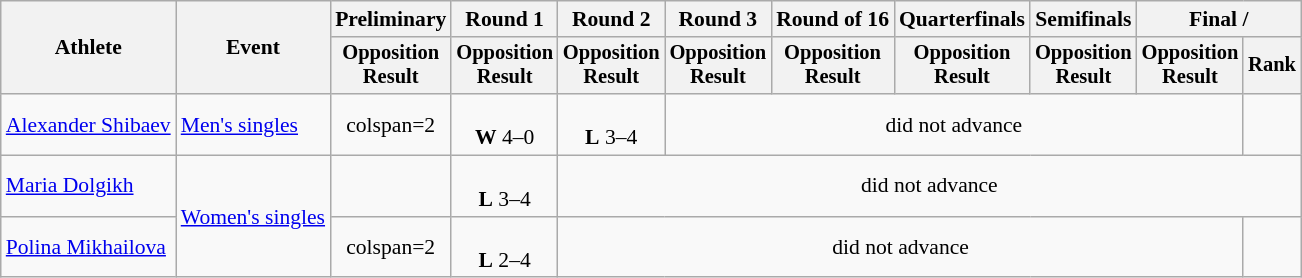<table class="wikitable" style="font-size:90%;">
<tr>
<th rowspan=2>Athlete</th>
<th rowspan=2>Event</th>
<th>Preliminary</th>
<th>Round 1</th>
<th>Round 2</th>
<th>Round 3</th>
<th>Round of 16</th>
<th>Quarterfinals</th>
<th>Semifinals</th>
<th colspan=2>Final / </th>
</tr>
<tr style="font-size:95%">
<th>Opposition<br>Result</th>
<th>Opposition<br>Result</th>
<th>Opposition<br>Result</th>
<th>Opposition<br>Result</th>
<th>Opposition<br>Result</th>
<th>Opposition<br>Result</th>
<th>Opposition<br>Result</th>
<th>Opposition<br>Result</th>
<th>Rank</th>
</tr>
<tr align=center>
<td align=left><a href='#'>Alexander Shibaev</a></td>
<td align=left><a href='#'>Men's singles</a></td>
<td>colspan=2 </td>
<td><br><strong>W</strong> 4–0</td>
<td><br><strong>L</strong> 3–4</td>
<td colspan=5>did not advance</td>
</tr>
<tr align=center>
<td align=left><a href='#'>Maria Dolgikh</a></td>
<td align=left rowspan=2><a href='#'>Women's singles</a></td>
<td></td>
<td><br><strong>L</strong> 3–4</td>
<td colspan=7>did not advance</td>
</tr>
<tr align=center>
<td align=left><a href='#'>Polina Mikhailova</a></td>
<td>colspan=2 </td>
<td><br><strong>L</strong> 2–4</td>
<td colspan=6>did not advance</td>
</tr>
</table>
